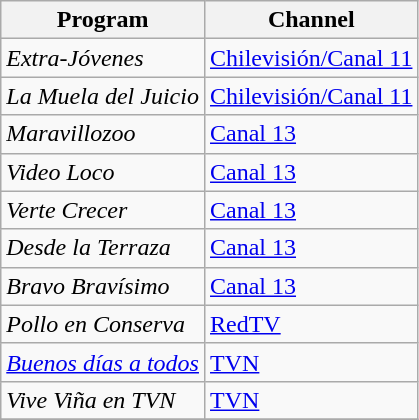<table class="wikitable">
<tr>
<th>Program</th>
<th>Channel</th>
</tr>
<tr>
<td><em>Extra-Jóvenes</em></td>
<td><a href='#'>Chilevisión/Canal 11</a></td>
</tr>
<tr>
<td><em>La Muela del Juicio</em></td>
<td><a href='#'>Chilevisión/Canal 11</a></td>
</tr>
<tr>
<td><em>Maravillozoo </em></td>
<td><a href='#'>Canal 13</a></td>
</tr>
<tr>
<td><em>Video Loco</em></td>
<td><a href='#'>Canal 13</a></td>
</tr>
<tr>
<td><em>Verte Crecer</em></td>
<td><a href='#'>Canal 13</a></td>
</tr>
<tr>
<td><em>Desde la Terraza</em></td>
<td><a href='#'>Canal 13</a></td>
</tr>
<tr>
<td><em>Bravo Bravísimo</em></td>
<td><a href='#'>Canal 13</a></td>
</tr>
<tr>
<td><em>Pollo en Conserva</em></td>
<td><a href='#'>RedTV</a></td>
</tr>
<tr>
<td><em><a href='#'>Buenos días a todos</a></em></td>
<td><a href='#'>TVN</a></td>
</tr>
<tr>
<td><em>Vive Viña en TVN</em></td>
<td><a href='#'>TVN</a></td>
</tr>
<tr>
</tr>
</table>
